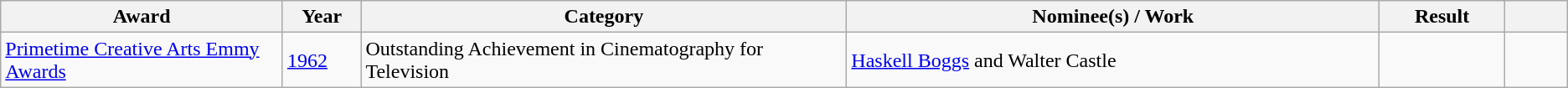<table class="wikitable sortable plainrowheaders">
<tr>
<th scope="col" style="width:18%;">Award</th>
<th scope="col" style="width:5%;">Year</th>
<th scope="col" style="width:31%;">Category</th>
<th scope="col" style="width:34%;">Nominee(s) / Work</th>
<th scope="col" style="width:8%;">Result</th>
<th scope="col" style="width:4%;" class="unsortable"></th>
</tr>
<tr>
<td><a href='#'>Primetime Creative Arts Emmy Awards</a></td>
<td><a href='#'>1962</a></td>
<td>Outstanding Achievement in Cinematography for Television</td>
<td><a href='#'>Haskell Boggs</a> and Walter Castle</td>
<td></td>
<td style="text-align:center;"></td>
</tr>
</table>
